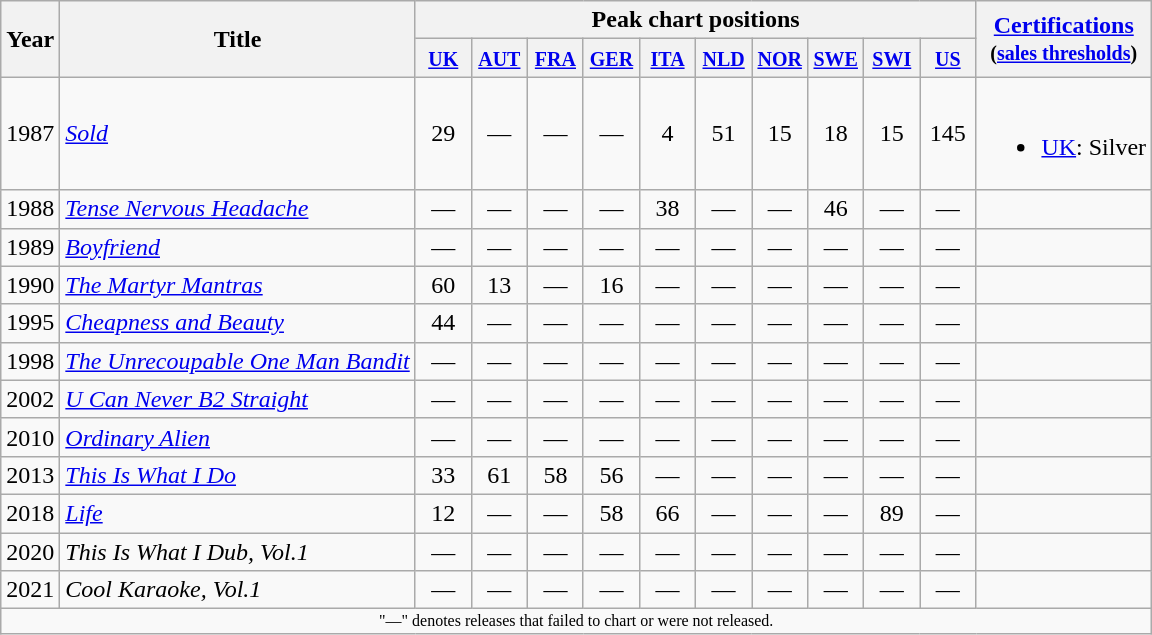<table class="wikitable">
<tr>
<th rowspan="2">Year</th>
<th rowspan="2">Title</th>
<th colspan="10">Peak chart positions</th>
<th rowspan="2"><a href='#'>Certifications</a><br><small>(<a href='#'>sales thresholds</a>)</small></th>
</tr>
<tr>
<th width="30"><small><a href='#'>UK</a></small><br></th>
<th width="30"><small><a href='#'>AUT</a></small><br></th>
<th width="30"><small><a href='#'>FRA</a></small><br></th>
<th width="30"><small><a href='#'>GER</a></small><br></th>
<th width="30"><small><a href='#'>ITA</a></small><br></th>
<th width="30"><small><a href='#'>NLD</a></small><br></th>
<th width="30"><small><a href='#'>NOR</a></small><br></th>
<th width="30"><small><a href='#'>SWE</a></small><br></th>
<th width="30"><small><a href='#'>SWI</a></small><br></th>
<th width="30"><small><a href='#'>US</a></small><br></th>
</tr>
<tr>
<td>1987</td>
<td align="left"><em><a href='#'>Sold</a></em></td>
<td align="center">29</td>
<td align="center">—</td>
<td align="center">—</td>
<td align="center">—</td>
<td align="center">4</td>
<td align="center">51</td>
<td align="center">15</td>
<td align="center">18</td>
<td align="center">15</td>
<td align="center">145</td>
<td align="left"><br><ul><li><a href='#'>UK</a>: Silver</li></ul></td>
</tr>
<tr>
<td>1988</td>
<td align="left"><em><a href='#'>Tense Nervous Headache</a></em></td>
<td align="center">—</td>
<td align="center">—</td>
<td align="center">—</td>
<td align="center">—</td>
<td align="center">38</td>
<td align="center">—</td>
<td align="center">—</td>
<td align="center">46</td>
<td align="center">—</td>
<td align="center">—</td>
<td></td>
</tr>
<tr>
<td>1989</td>
<td align="left"><em><a href='#'>Boyfriend</a></em></td>
<td align="center">—</td>
<td align="center">—</td>
<td align="center">—</td>
<td align="center">—</td>
<td align="center">—</td>
<td align="center">—</td>
<td align="center">—</td>
<td align="center">—</td>
<td align="center">—</td>
<td align="center">—</td>
<td></td>
</tr>
<tr>
<td>1990</td>
<td align="left"><em><a href='#'>The Martyr Mantras</a></em></td>
<td align="center">60</td>
<td align="center">13</td>
<td align="center">—</td>
<td align="center">16</td>
<td align="center">—</td>
<td align="center">—</td>
<td align="center">—</td>
<td align="center">—</td>
<td align="center">—</td>
<td align="center">—</td>
<td></td>
</tr>
<tr>
<td>1995</td>
<td align="left"><em><a href='#'>Cheapness and Beauty</a></em></td>
<td align="center">44</td>
<td align="center">—</td>
<td align="center">—</td>
<td align="center">—</td>
<td align="center">—</td>
<td align="center">—</td>
<td align="center">—</td>
<td align="center">—</td>
<td align="center">—</td>
<td align="center">—</td>
<td></td>
</tr>
<tr>
<td>1998</td>
<td align="left"><em><a href='#'>The Unrecoupable One Man Bandit</a></em></td>
<td align="center">—</td>
<td align="center">—</td>
<td align="center">—</td>
<td align="center">—</td>
<td align="center">—</td>
<td align="center">—</td>
<td align="center">—</td>
<td align="center">—</td>
<td align="center">—</td>
<td align="center">—</td>
<td></td>
</tr>
<tr>
<td>2002</td>
<td align="left"><em><a href='#'>U Can Never B2 Straight</a></em></td>
<td align="center">—</td>
<td align="center">—</td>
<td align="center">—</td>
<td align="center">—</td>
<td align="center">—</td>
<td align="center">—</td>
<td align="center">—</td>
<td align="center">—</td>
<td align="center">—</td>
<td align="center">—</td>
<td></td>
</tr>
<tr>
<td>2010</td>
<td align="left"><em><a href='#'>Ordinary Alien</a></em></td>
<td align="center">—</td>
<td align="center">—</td>
<td align="center">—</td>
<td align="center">—</td>
<td align="center">—</td>
<td align="center">—</td>
<td align="center">—</td>
<td align="center">—</td>
<td align="center">—</td>
<td align="center">—</td>
<td></td>
</tr>
<tr>
<td>2013</td>
<td align="left"><em><a href='#'>This Is What I Do</a></em></td>
<td align="center">33</td>
<td align="center">61</td>
<td align="center">58</td>
<td align="center">56</td>
<td align="center">—</td>
<td align="center">—</td>
<td align="center">—</td>
<td align="center">—</td>
<td align="center">—</td>
<td align="center">—</td>
<td></td>
</tr>
<tr>
<td>2018</td>
<td align="left"><em><a href='#'>Life</a></em> </td>
<td align="center">12</td>
<td align="center">—</td>
<td align="center">—</td>
<td align="center">58</td>
<td align="center">66<br></td>
<td align="center">—</td>
<td align="center">—</td>
<td align="center">—</td>
<td align="center">89</td>
<td align="center">—</td>
<td></td>
</tr>
<tr>
<td>2020</td>
<td align="left"><em>This Is What I Dub, Vol.1</em></td>
<td align="center">—</td>
<td align="center">—</td>
<td align="center">—</td>
<td align="center">—</td>
<td align="center">—</td>
<td align="center">—</td>
<td align="center">—</td>
<td align="center">—</td>
<td align="center">—</td>
<td align="center">—</td>
<td></td>
</tr>
<tr>
<td>2021</td>
<td align="left"><em>Cool Karaoke, Vol.1</em></td>
<td align="center">—</td>
<td align="center">—</td>
<td align="center">—</td>
<td align="center">—</td>
<td align="center">—</td>
<td align="center">—</td>
<td align="center">—</td>
<td align="center">—</td>
<td align="center">—</td>
<td align="center">—</td>
<td></td>
</tr>
<tr>
<td colspan="20" style="font-size: 8pt" align="center">"—" denotes releases that failed to chart or were not released.</td>
</tr>
</table>
